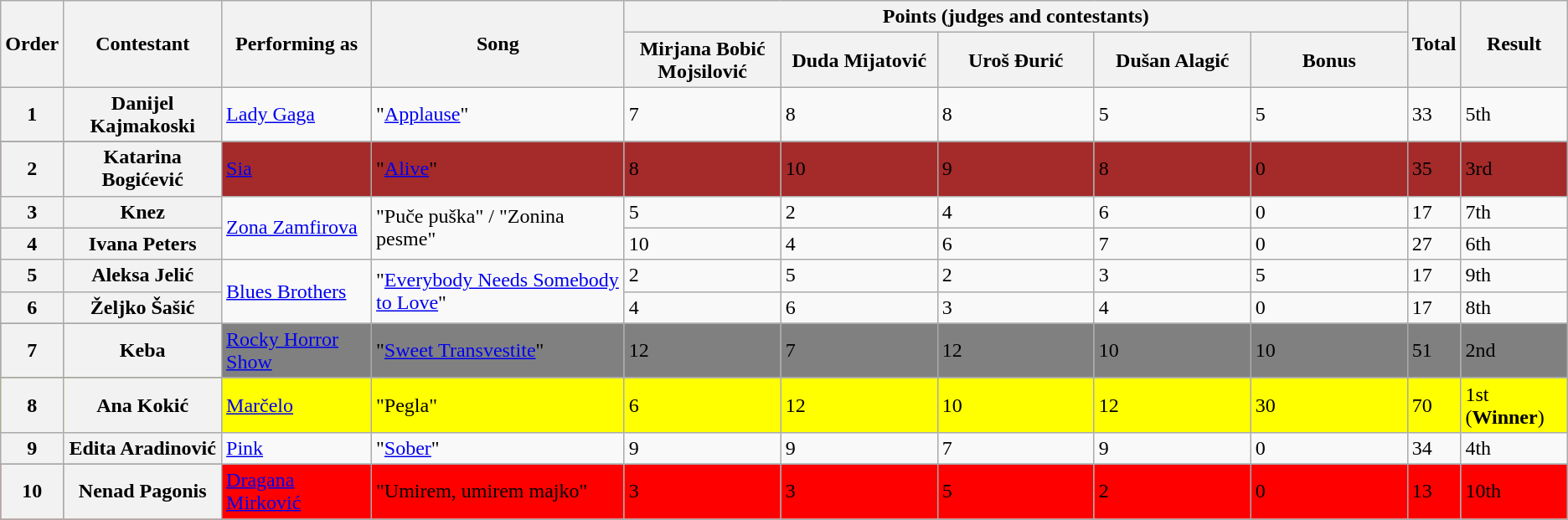<table class=wikitable>
<tr>
<th rowspan="2">Order</th>
<th rowspan="2">Contestant</th>
<th rowspan="2">Performing as</th>
<th rowspan="2">Song</th>
<th colspan="5" style="width:50%;">Points (judges and contestants)</th>
<th rowspan="2">Total</th>
<th rowspan="2">Result</th>
</tr>
<tr>
<th style="width:10%;">Mirjana Bobić Mojsilović</th>
<th style="width:10%;">Duda Mijatović</th>
<th style="width:10%;">Uroš Đurić</th>
<th style="width:10%;">Dušan Alagić</th>
<th style="width:10%;">Bonus</th>
</tr>
<tr>
<th scope="row">1</th>
<th scope="row">Danijel Kajmakoski</th>
<td><a href='#'>Lady Gaga</a></td>
<td>"<a href='#'>Applause</a>"</td>
<td>7</td>
<td>8</td>
<td>8</td>
<td>5</td>
<td>5</td>
<td>33</td>
<td>5th</td>
</tr>
<tr>
</tr>
<tr bgcolor="brown">
<th scope="row">2</th>
<th scope="row">Katarina Bogićević</th>
<td><a href='#'>Sia</a></td>
<td>"<a href='#'>Alive</a>"</td>
<td>8</td>
<td>10</td>
<td>9</td>
<td>8</td>
<td>0</td>
<td>35</td>
<td>3rd</td>
</tr>
<tr>
<th scope="row">3</th>
<th scope="row">Knez</th>
<td rowspan="2"><a href='#'>Zona Zamfirova</a></td>
<td rowspan="2">"Puče puška" / "Zonina pesme"</td>
<td>5</td>
<td>2</td>
<td>4</td>
<td>6</td>
<td>0</td>
<td>17</td>
<td>7th</td>
</tr>
<tr>
<th scope="row">4</th>
<th scope="row">Ivana Peters</th>
<td>10</td>
<td>4</td>
<td>6</td>
<td>7</td>
<td>0</td>
<td>27</td>
<td>6th</td>
</tr>
<tr>
<th scope="row">5</th>
<th scope="row">Aleksa Jelić</th>
<td rowspan="2"><a href='#'>Blues Brothers</a></td>
<td rowspan="2">"<a href='#'>Everybody Needs Somebody to Love</a>"</td>
<td>2</td>
<td>5</td>
<td>2</td>
<td>3</td>
<td>5</td>
<td>17</td>
<td>9th</td>
</tr>
<tr>
<th scope="row">6</th>
<th scope="row">Željko Šašić</th>
<td>4</td>
<td>6</td>
<td>3</td>
<td>4</td>
<td>0</td>
<td>17</td>
<td>8th</td>
</tr>
<tr>
</tr>
<tr bgcolor="grey">
<th scope="row">7</th>
<th scope="row">Keba</th>
<td><a href='#'>Rocky Horror Show</a></td>
<td>"<a href='#'>Sweet Transvestite</a>"</td>
<td>12</td>
<td>7</td>
<td>12</td>
<td>10</td>
<td>10</td>
<td>51</td>
<td>2nd</td>
</tr>
<tr>
</tr>
<tr bgcolor="yellow">
<th scope="row">8</th>
<th scope="row">Ana Kokić</th>
<td><a href='#'>Marčelo</a></td>
<td>"Pegla"</td>
<td>6</td>
<td>12</td>
<td>10</td>
<td>12</td>
<td>30</td>
<td>70</td>
<td>1st (<strong>Winner</strong>)</td>
</tr>
<tr>
<th scope="row">9</th>
<th scope="row">Edita Aradinović</th>
<td><a href='#'>Pink</a></td>
<td>"<a href='#'>Sober</a>"</td>
<td>9</td>
<td>9</td>
<td>7</td>
<td>9</td>
<td>0</td>
<td>34</td>
<td>4th</td>
</tr>
<tr>
</tr>
<tr bgcolor="red">
<th scope="row">10</th>
<th scope="row">Nenad Pagonis</th>
<td><a href='#'>Dragana Mirković</a></td>
<td>"Umirem, umirem majko"</td>
<td>3</td>
<td>3</td>
<td>5</td>
<td>2</td>
<td>0</td>
<td>13</td>
<td>10th</td>
</tr>
</table>
